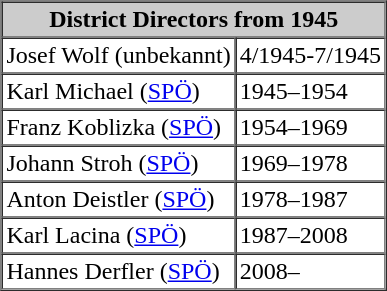<table border="1" cellpadding="2" cellspacing="0" align="right" style="margin-left:1em;">
<tr --- bgcolor="#CCCCCC">
<th colspan="2">District Directors from 1945</th>
</tr>
<tr --- bgcolor="#FFFFFF">
<td>Josef Wolf (unbekannt)</td>
<td>4/1945-7/1945</td>
</tr>
<tr --- bgcolor="#FFFFFF">
<td>Karl Michael (<a href='#'>SPÖ</a>)</td>
<td>1945–1954</td>
</tr>
<tr --- bgcolor="#FFFFFF">
<td>Franz Koblizka (<a href='#'>SPÖ</a>)</td>
<td>1954–1969</td>
</tr>
<tr --- bgcolor="#FFFFFF">
<td>Johann Stroh (<a href='#'>SPÖ</a>)</td>
<td>1969–1978</td>
</tr>
<tr --- bgcolor="#FFFFFF">
<td>Anton Deistler (<a href='#'>SPÖ</a>)</td>
<td>1978–1987</td>
</tr>
<tr --- bgcolor="#FFFFFF">
<td>Karl Lacina (<a href='#'>SPÖ</a>)</td>
<td>1987–2008</td>
</tr>
<tr --- bgcolor="#FFFFFF">
<td>Hannes Derfler (<a href='#'>SPÖ</a>)</td>
<td>2008–</td>
</tr>
</table>
